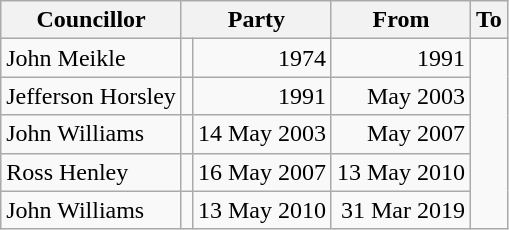<table class=wikitable>
<tr>
<th>Councillor</th>
<th colspan=2>Party</th>
<th>From</th>
<th>To</th>
</tr>
<tr>
<td>John Meikle</td>
<td></td>
<td align=right>1974</td>
<td align=right>1991</td>
</tr>
<tr>
<td>Jefferson Horsley</td>
<td></td>
<td align=right>1991</td>
<td align=right>May 2003</td>
</tr>
<tr>
<td>John Williams</td>
<td></td>
<td align=right>14 May 2003</td>
<td align=right>May 2007</td>
</tr>
<tr>
<td>Ross Henley</td>
<td></td>
<td align=right>16 May 2007</td>
<td align=right>13 May 2010</td>
</tr>
<tr>
<td>John Williams</td>
<td></td>
<td align=right>13 May 2010</td>
<td align=right>31 Mar 2019</td>
</tr>
</table>
